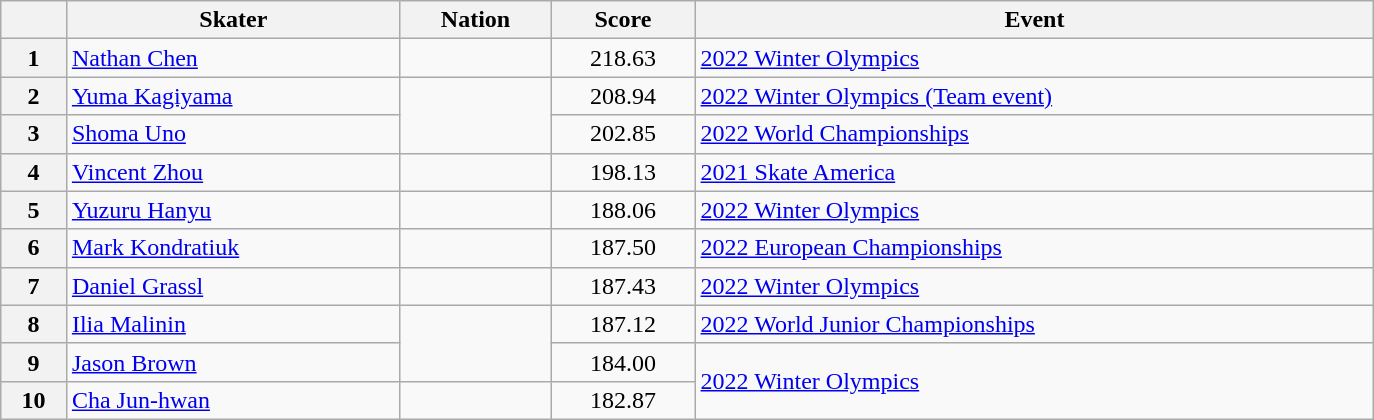<table class="wikitable sortable" style="text-align:left; width:72.5%">
<tr>
<th scope="col"></th>
<th scope="col">Skater</th>
<th scope="col">Nation</th>
<th scope="col">Score</th>
<th scope="col">Event</th>
</tr>
<tr>
<th scope="row">1</th>
<td><a href='#'>Nathan Chen</a></td>
<td></td>
<td align="center">218.63</td>
<td><a href='#'>2022 Winter Olympics</a></td>
</tr>
<tr>
<th scope="row">2</th>
<td><a href='#'>Yuma Kagiyama</a></td>
<td rowspan="2"></td>
<td align="center">208.94</td>
<td><a href='#'>2022 Winter Olympics (Team event)</a></td>
</tr>
<tr>
<th scope="row">3</th>
<td><a href='#'>Shoma Uno</a></td>
<td align="center">202.85</td>
<td><a href='#'>2022 World Championships</a></td>
</tr>
<tr>
<th scope="row">4</th>
<td><a href='#'>Vincent Zhou</a></td>
<td></td>
<td align="center">198.13</td>
<td><a href='#'>2021 Skate America</a></td>
</tr>
<tr>
<th scope="row">5</th>
<td><a href='#'>Yuzuru Hanyu</a></td>
<td></td>
<td align="center">188.06</td>
<td><a href='#'>2022 Winter Olympics</a></td>
</tr>
<tr>
<th scope="row">6</th>
<td><a href='#'>Mark Kondratiuk</a></td>
<td></td>
<td align="center">187.50</td>
<td><a href='#'>2022 European Championships</a></td>
</tr>
<tr>
<th scope="row">7</th>
<td><a href='#'>Daniel Grassl</a></td>
<td></td>
<td align="center">187.43</td>
<td><a href='#'>2022 Winter Olympics</a></td>
</tr>
<tr>
<th scope="row">8</th>
<td><a href='#'>Ilia Malinin</a></td>
<td rowspan="2"></td>
<td align="center">187.12</td>
<td><a href='#'>2022 World Junior Championships</a></td>
</tr>
<tr>
<th scope="row">9</th>
<td><a href='#'>Jason Brown</a></td>
<td align="center">184.00</td>
<td rowspan="2"><a href='#'>2022 Winter Olympics</a></td>
</tr>
<tr>
<th scope="row">10</th>
<td><a href='#'>Cha Jun-hwan</a></td>
<td></td>
<td align="center">182.87</td>
</tr>
</table>
